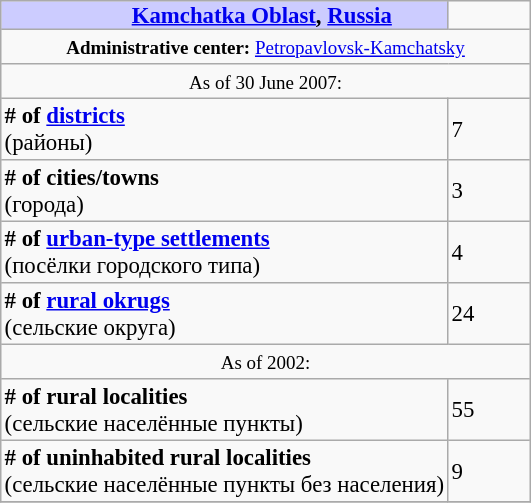<table border=1 align="right" cellpadding=2 cellspacing=0 style="margin: 0 0 1em 1em; background: #f9f9f9; border: 1px #aaa solid; border-collapse: collapse; font-size: 95%;">
<tr>
<th bgcolor="#ccccff" style="padding:0 0 0 50px;"><a href='#'>Kamchatka Oblast</a>, <a href='#'>Russia</a></th>
<td width="50px"></td>
</tr>
<tr>
<td colspan=2 align="center"><small><strong>Administrative center:</strong> <a href='#'>Petropavlovsk-Kamchatsky</a></small></td>
</tr>
<tr>
<td colspan=2 align="center"><small>As of 30 June 2007:</small></td>
</tr>
<tr>
<td><strong># of <a href='#'>districts</a></strong><br>(районы)</td>
<td>7</td>
</tr>
<tr>
<td><strong># of cities/towns</strong><br>(города)</td>
<td>3</td>
</tr>
<tr>
<td><strong># of <a href='#'>urban-type settlements</a></strong><br>(посёлки городского типа)</td>
<td>4</td>
</tr>
<tr>
<td><strong># of <a href='#'>rural okrugs</a></strong><br>(сельские округа)</td>
<td>24</td>
</tr>
<tr>
<td colspan=2 align="center"><small>As of 2002:</small></td>
</tr>
<tr>
<td><strong># of rural localities</strong><br>(сельские населённые пункты)</td>
<td>55</td>
</tr>
<tr>
<td><strong># of uninhabited rural localities</strong><br>(сельские населённые пункты без населения)</td>
<td>9</td>
</tr>
<tr>
</tr>
</table>
